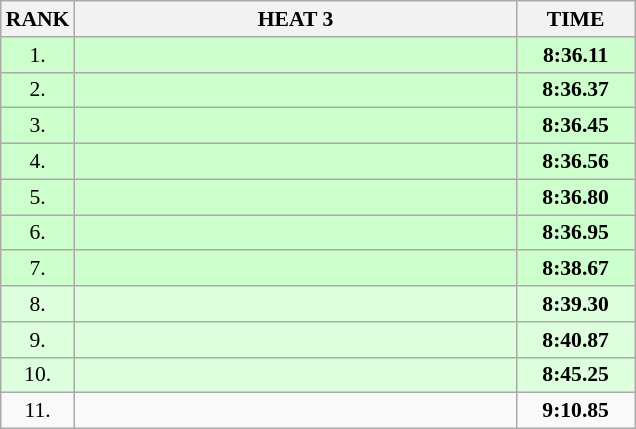<table class="wikitable" style="border-collapse: collapse; font-size: 90%;">
<tr>
<th>RANK</th>
<th align="center" style="width: 20em">HEAT 3</th>
<th align="center" style="width: 5em">TIME</th>
</tr>
<tr style="background:#ccffcc;">
<td align="center">1.</td>
<td></td>
<td align="center"><strong>8:36.11 </strong></td>
</tr>
<tr style="background:#ccffcc;">
<td align="center">2.</td>
<td></td>
<td align="center"><strong>8:36.37 </strong></td>
</tr>
<tr style="background:#ccffcc;">
<td align="center">3.</td>
<td></td>
<td align="center"><strong>8:36.45 </strong></td>
</tr>
<tr style="background:#ccffcc;">
<td align="center">4.</td>
<td></td>
<td align="center"><strong>8:36.56 </strong></td>
</tr>
<tr style="background:#ccffcc;">
<td align="center">5.</td>
<td></td>
<td align="center"><strong>8:36.80 </strong></td>
</tr>
<tr style="background:#ccffcc;">
<td align="center">6.</td>
<td></td>
<td align="center"><strong>8:36.95 </strong></td>
</tr>
<tr style="background:#ccffcc;">
<td align="center">7.</td>
<td></td>
<td align="center"><strong>8:38.67 </strong></td>
</tr>
<tr style="background:#ddffdd;">
<td align="center">8.</td>
<td></td>
<td align="center"><strong>8:39.30 </strong></td>
</tr>
<tr style="background:#ddffdd;">
<td align="center">9.</td>
<td></td>
<td align="center"><strong>8:40.87 </strong></td>
</tr>
<tr style="background:#ddffdd;">
<td align="center">10.</td>
<td></td>
<td align="center"><strong>8:45.25 </strong></td>
</tr>
<tr>
<td align="center">11.</td>
<td></td>
<td align="center"><strong>9:10.85 </strong></td>
</tr>
</table>
